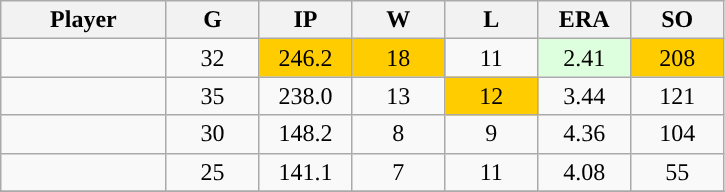<table class="wikitable sortable">
<tr>
<th bgcolor="#DDDDFF" width="16%">Player</th>
<th bgcolor="#DDDDFF" width="9%">G</th>
<th bgcolor="#DDDDFF" width="9%">IP</th>
<th bgcolor="#DDDDFF" width="9%">W</th>
<th bgcolor="#DDDDFF" width="9%">L</th>
<th bgcolor="#DDDDFF" width="9%">ERA</th>
<th bgcolor="#DDDDFF" width="9%">SO</th>
</tr>
<tr align="center">
<td></td>
<td>32</td>
<td style="background:#fc0;">246.2</td>
<td style="background:#fc0;">18</td>
<td>11</td>
<td style="background:#DDFFDD;">2.41</td>
<td style="background:#fc0;">208</td>
</tr>
<tr align="center">
<td></td>
<td>35</td>
<td>238.0</td>
<td>13</td>
<td style="background:#fc0;">12</td>
<td>3.44</td>
<td>121</td>
</tr>
<tr align="center">
<td></td>
<td>30</td>
<td>148.2</td>
<td>8</td>
<td>9</td>
<td>4.36</td>
<td>104</td>
</tr>
<tr align="center">
<td></td>
<td>25</td>
<td>141.1</td>
<td>7</td>
<td>11</td>
<td>4.08</td>
<td>55</td>
</tr>
<tr align="center">
</tr>
</table>
